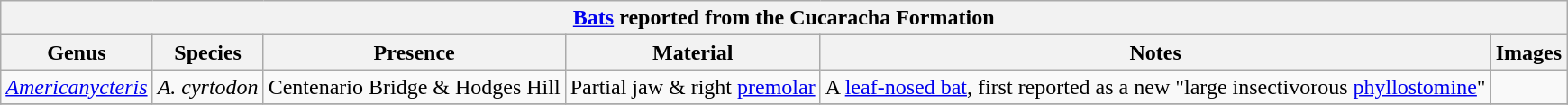<table class="wikitable" align="center">
<tr>
<th colspan="6" align="center"><strong><a href='#'>Bats</a> reported from the Cucaracha Formation</strong></th>
</tr>
<tr>
<th>Genus</th>
<th>Species</th>
<th>Presence</th>
<th><strong>Material</strong></th>
<th>Notes</th>
<th>Images</th>
</tr>
<tr>
<td><em><a href='#'>Americanycteris</a></em></td>
<td><em>A. cyrtodon</em></td>
<td>Centenario Bridge & Hodges Hill</td>
<td>Partial jaw & right <a href='#'>premolar</a></td>
<td>A <a href='#'>leaf-nosed bat</a>, first reported as a new "large insectivorous <a href='#'>phyllostomine</a>"</td>
<td></td>
</tr>
<tr>
</tr>
</table>
